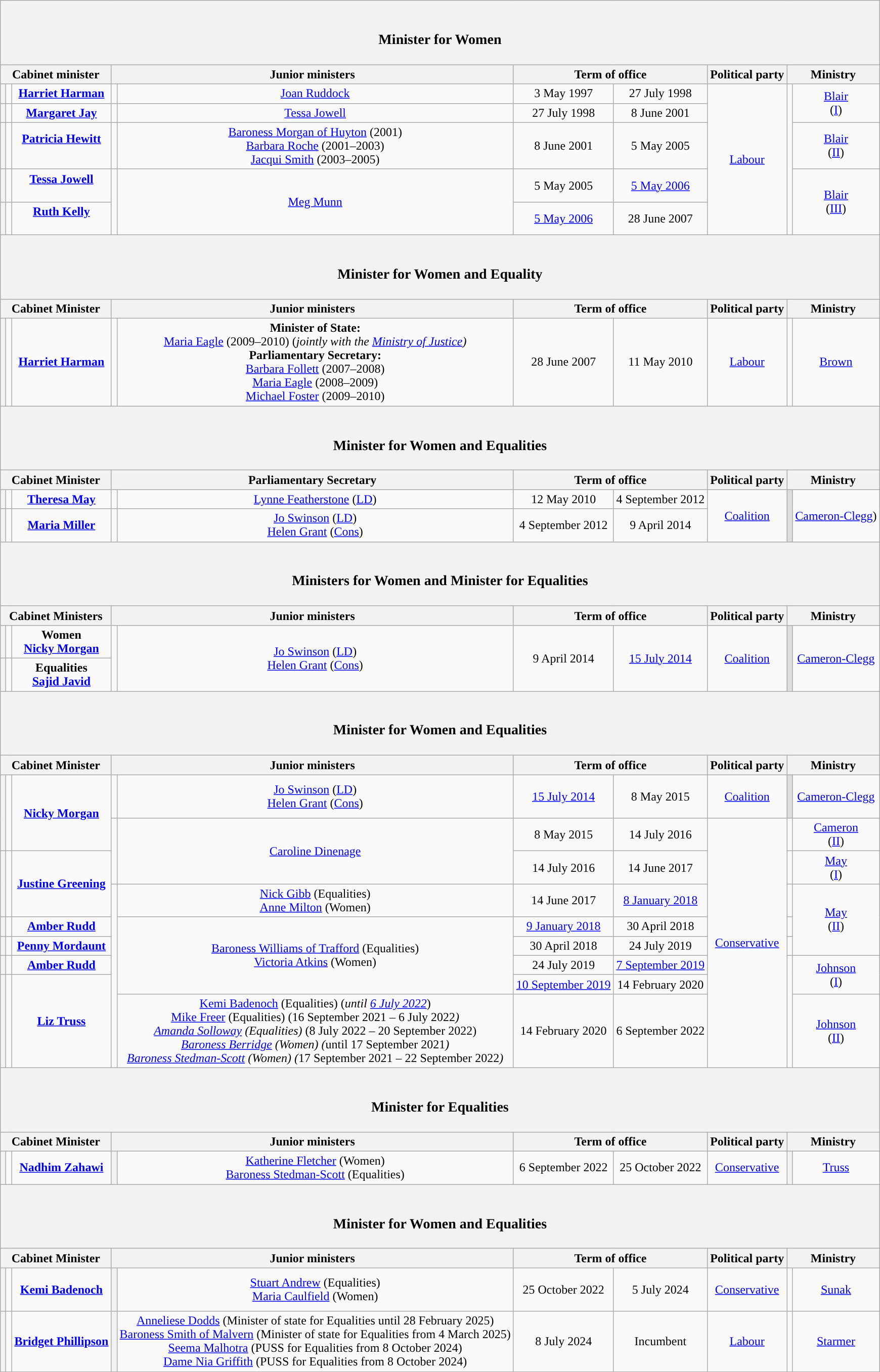<table class="wikitable" style="text-align:center">
<tr>
<th colspan=10><br><h3>Minister for Women</h3></th>
</tr>
<tr style="height:1em">
<th colspan=3>Cabinet minister</th>
<th colspan=2>Junior ministers</th>
<th colspan=2>Term of office</th>
<th>Political party</th>
<th colspan=2>Ministry</th>
</tr>
<tr style="height:1em">
<th style="background-color:"></th>
<td></td>
<td><strong><a href='#'>Harriet Harman</a></strong><br></td>
<td style="background-color:"></td>
<td><a href='#'>Joan Ruddock</a></td>
<td>3 May 1997</td>
<td>27 July 1998</td>
<td rowspan=5><a href='#'>Labour</a></td>
<td rowspan=5 style="background-color:"></td>
<td rowspan=2><a href='#'>Blair</a><br>(<a href='#'>I</a>)</td>
</tr>
<tr style="height:1em">
<th style="background-color:"></th>
<td></td>
<td><strong><a href='#'>Margaret Jay</a></strong><br></td>
<td style="background-color:"></td>
<td><a href='#'>Tessa Jowell</a></td>
<td>27 July 1998</td>
<td>8 June 2001</td>
</tr>
<tr style="height:1em">
<th style="background-color:"></th>
<td></td>
<td><strong><a href='#'>Patricia Hewitt</a></strong><br><br></td>
<td style="background-color:"></td>
<td><a href='#'>Baroness Morgan of Huyton</a> (2001)<br><a href='#'>Barbara Roche</a> (2001–2003)<br><a href='#'>Jacqui Smith</a> (2003–2005)</td>
<td>8 June 2001</td>
<td>5 May 2005</td>
<td><a href='#'>Blair</a><br>(<a href='#'>II</a>)</td>
</tr>
<tr style="height:1em">
<th style="background-color:"></th>
<td></td>
<td><strong><a href='#'>Tessa Jowell</a></strong><br><br></td>
<td rowspan=2 style="background-color:"></td>
<td rowspan=2><a href='#'>Meg Munn</a></td>
<td>5 May 2005</td>
<td><a href='#'>5 May 2006</a></td>
<td rowspan=2><a href='#'>Blair</a><br>(<a href='#'>III</a>)</td>
</tr>
<tr style="height:1em">
<th style="background-color:"></th>
<td></td>
<td><strong><a href='#'>Ruth Kelly</a></strong><br><br></td>
<td><a href='#'>5 May 2006</a></td>
<td>28 June 2007</td>
</tr>
<tr style="height:1em">
<th colspan=10><br><h3>Minister for Women and Equality</h3></th>
</tr>
<tr style="height:1em">
<th colspan=3>Cabinet Minister</th>
<th colspan=2>Junior ministers</th>
<th colspan=2>Term of office</th>
<th>Political party</th>
<th colspan=2>Ministry</th>
</tr>
<tr style="height:1em">
<th style="background-color:"></th>
<td></td>
<td><strong><a href='#'>Harriet Harman</a></strong><br></td>
<td style="background-color:"></td>
<td><strong>Minister of State:</strong><br><a href='#'>Maria Eagle</a> (2009–2010) (<em>jointly with the <a href='#'>Ministry of Justice</a>)</em><br><strong>Parliamentary Secretary:</strong><br><a href='#'>Barbara Follett</a> (2007–2008)<br><a href='#'>Maria Eagle</a> (2008–2009)<br><a href='#'>Michael Foster</a> (2009–2010)</td>
<td>28 June 2007</td>
<td>11 May 2010</td>
<td><a href='#'>Labour</a></td>
<td style="background-color:"></td>
<td><a href='#'>Brown</a></td>
</tr>
<tr style="height:1em">
<th colspan=10><br><h3>Minister for Women and Equalities</h3></th>
</tr>
<tr style="height:1em">
<th colspan=3>Cabinet Minister</th>
<th colspan=2>Parliamentary Secretary</th>
<th colspan=2>Term of office</th>
<th>Political party</th>
<th colspan=2>Ministry</th>
</tr>
<tr style="height:1em">
<th style="background-color:"></th>
<td></td>
<td><strong><a href='#'>Theresa May</a></strong><br></td>
<td style="background-color:"></td>
<td><a href='#'>Lynne Featherstone</a> (<a href='#'>LD</a>)</td>
<td>12 May 2010</td>
<td>4 September 2012</td>
<td rowspan=2><a href='#'>Coalition</a><br><em></em></td>
<td rowspan=2 style="background-color:#ddd"></td>
<td rowspan=2><a href='#'>Cameron-Clegg</a>)</td>
</tr>
<tr style="height:1em">
<th style="background-color:"></th>
<td></td>
<td><strong><a href='#'>Maria Miller</a></strong><br></td>
<td style="background-color:"></td>
<td><a href='#'>Jo Swinson</a> (<a href='#'>LD</a>)<br><a href='#'>Helen Grant</a> (<a href='#'>Cons</a>)</td>
<td>4 September 2012</td>
<td>9 April 2014</td>
</tr>
<tr style="height:1em">
<th colspan=10><br><h3>Ministers for Women and Minister for Equalities</h3></th>
</tr>
<tr style="height:1em">
<th colspan=3>Cabinet Ministers</th>
<th colspan=2>Junior ministers</th>
<th colspan=2>Term of office</th>
<th>Political party</th>
<th colspan=2>Ministry</th>
</tr>
<tr style="height:1em">
<th style="background-color:"></th>
<td></td>
<td><strong>Women</strong><br><strong><a href='#'>Nicky Morgan</a></strong><br></td>
<td rowspan=2 style="background-color:"></td>
<td rowspan=2><a href='#'>Jo Swinson</a> (<a href='#'>LD</a>)<br><a href='#'>Helen Grant</a> (<a href='#'>Cons</a>)</td>
<td rowspan=2>9 April 2014</td>
<td rowspan=2><a href='#'>15 July 2014</a></td>
<td rowspan=2><a href='#'>Coalition</a><br><em></em></td>
<td rowspan=2 style="background-color:#ddd"></td>
<td rowspan=2><a href='#'>Cameron-Clegg</a></td>
</tr>
<tr style="height:1em">
<th style="background-color:"></th>
<td></td>
<td><strong>Equalities</strong><br><strong><a href='#'>Sajid Javid</a></strong><br></td>
</tr>
<tr style="height:1em">
<th colspan=10><br><h3>Minister for Women and Equalities</h3></th>
</tr>
<tr style="height:1em">
<th colspan=3>Cabinet Minister</th>
<th colspan=2>Junior ministers</th>
<th colspan=2>Term of office</th>
<th>Political party</th>
<th colspan=2>Ministry</th>
</tr>
<tr style="height:1em">
<th rowspan=2 style="background-color:"></th>
<td rowspan=2></td>
<td rowspan=2><strong><a href='#'>Nicky Morgan</a></strong><br></td>
<td style="background-color:"></td>
<td><a href='#'>Jo Swinson</a> (<a href='#'>LD</a>)<br><a href='#'>Helen Grant</a> (<a href='#'>Cons</a>)</td>
<td height=50><a href='#'>15 July 2014</a></td>
<td>8 May 2015</td>
<td><a href='#'>Coalition</a><br><em></em></td>
<td style="background-color:#ddd"></td>
<td><a href='#'>Cameron-Clegg</a></td>
</tr>
<tr style="height:1em">
<td rowspan=2 style="background-color:"></td>
<td rowspan=2><a href='#'>Caroline Dinenage</a></td>
<td>8 May 2015</td>
<td>14 July 2016</td>
<td rowspan=8><a href='#'>Conservative</a></td>
<td style="background-color:"></td>
<td><a href='#'>Cameron</a><br>(<a href='#'>II</a>)</td>
</tr>
<tr style="height:1em">
<th rowspan=2 style="background-color:"></th>
<td rowspan=2></td>
<td rowspan=2><strong><a href='#'>Justine Greening</a></strong><br></td>
<td>14 July 2016</td>
<td>14 June 2017</td>
<td style="background-color:"></td>
<td><a href='#'>May</a><br>(<a href='#'>I</a>)</td>
</tr>
<tr style="height:1em">
<td rowspan=6 style="background-color:"></td>
<td><a href='#'>Nick Gibb</a> (Equalities)<br><a href='#'>Anne Milton</a> (Women)</td>
<td>14 June 2017</td>
<td><a href='#'>8 January 2018</a></td>
<td style="background-color:"></td>
<td rowspan=3><a href='#'>May</a><br>(<a href='#'>II</a>)</td>
</tr>
<tr style="height:1em">
<th style="background-color:"></th>
<td></td>
<td><strong><a href='#'>Amber Rudd</a></strong><br></td>
<td rowspan=4><a href='#'>Baroness Williams of Trafford</a> (Equalities)<br><a href='#'>Victoria Atkins</a> (Women)</td>
<td><a href='#'>9 January 2018</a></td>
<td>30 April 2018</td>
<td style="background-color:"></td>
</tr>
<tr style="height:1em">
<th style="background-color:"></th>
<td></td>
<td><strong><a href='#'>Penny Mordaunt</a></strong><br></td>
<td>30 April 2018</td>
<td>24 July 2019</td>
<td style="background-color:"></td>
</tr>
<tr style="height:1em">
<th style="background-color:"></th>
<td></td>
<td><strong><a href='#'>Amber Rudd</a></strong><br></td>
<td>24 July 2019</td>
<td><a href='#'>7 September 2019</a></td>
<td rowspan=3 style="background-color:"></td>
<td rowspan=2><a href='#'>Johnson</a><br>(<a href='#'>I</a>)</td>
</tr>
<tr style="height:1em">
<th rowspan=2 style="background-color:"></th>
<td rowspan=2></td>
<td rowspan=2><strong><a href='#'>Liz Truss</a></strong><br></td>
<td><a href='#'>10 September 2019</a></td>
<td>14 February 2020</td>
</tr>
<tr style="height:1em">
<td><a href='#'>Kemi Badenoch</a> (Equalities) (<em>until <a href='#'>6 July 2022</a></em>)<br><a href='#'>Mike Freer</a> (Equalities) (16 September 2021 – 6 July 2022<em>)<br><a href='#'>Amanda Solloway</a> (Equalities) </em>(8 July 2022 – 20 September 2022)<em><br><a href='#'>Baroness Berridge</a> (Women) (</em>until 17 September 2021<em>)<br><a href='#'>Baroness Stedman-Scott</a> (Women) (</em>17 September 2021 – 22 September 2022<em>)</td>
<td>14 February 2020</td>
<td>6 September 2022</td>
<td><a href='#'>Johnson</a><br>(<a href='#'>II</a>)</td>
</tr>
<tr style="height:1em">
<th colspan=10><br><h3>Minister for Equalities</h3></th>
</tr>
<tr style="height:1em">
<th colspan=3>Cabinet Minister</th>
<th colspan=2>Junior ministers</th>
<th colspan=2>Term of office</th>
<th>Political party</th>
<th colspan=2>Ministry</th>
</tr>
<tr style="height:1em">
<th rowspan=1 style="background-color:"></th>
<td></td>
<td><strong><a href='#'>Nadhim Zahawi</a></strong><br></td>
<th style="background-color:"></th>
<td><a href='#'>Katherine Fletcher</a> (Women)<br><a href='#'>Baroness Stedman-Scott</a> (Equalities)</td>
<td>6 September 2022</td>
<td>25 October 2022</td>
<td><a href='#'>Conservative</a></td>
<th style="background-color:"></th>
<td><a href='#'>Truss</a></td>
</tr>
<tr style="height:1em">
<th colspan=10><br><h3>Minister for Women and Equalities</h3></th>
</tr>
<tr style="height:1em">
<th colspan=3>Cabinet Minister</th>
<th colspan=2>Junior ministers</th>
<th colspan=2>Term of office</th>
<th>Political party</th>
<th colspan=2>Ministry</th>
</tr>
<tr style="height:1em">
<th style="background-color:"></th>
<td></td>
<td><strong><a href='#'>Kemi Badenoch</a></strong><br></td>
<th style="background-color:"></th>
<td><a href='#'>Stuart Andrew</a> (Equalities)<br><a href='#'>Maria Caulfield</a> (Women)</td>
<td height=50>25 October 2022</td>
<td>5 July 2024</td>
<td><a href='#'>Conservative</a></td>
<td style="background-color:"></td>
<td><a href='#'>Sunak</a></td>
</tr>
<tr style="height:1em">
<th style="background-color:"></th>
<td></td>
<td><strong><a href='#'>Bridget Phillipson</a></strong><br></td>
<th style="background-color:"></th>
<td><a href='#'>Anneliese Dodds</a> (Minister of state for Equalities until 28 February 2025)<br><a href='#'>Baroness Smith of Malvern</a> (Minister of state for Equalities from 4 March 2025)<br><a href='#'>Seema Malhotra</a> (PUSS for Equalities from 8 October 2024)<br><a href='#'>Dame Nia Griffith</a> (PUSS for Equalities from 8 October 2024)</td>
<td height=50>8 July 2024</td>
<td>Incumbent</td>
<td><a href='#'>Labour</a></td>
<td style="background-color:"></td>
<td><a href='#'>Starmer</a></td>
</tr>
</table>
